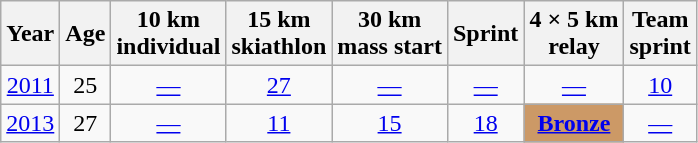<table class="wikitable" style="text-align: center;">
<tr>
<th scope="col">Year</th>
<th scope="col">Age</th>
<th scope="col">10 km<br>individual</th>
<th scope="col">15 km<br>skiathlon</th>
<th scope="col">30 km<br>mass start</th>
<th scope="col">Sprint</th>
<th scope="col">4 × 5 km<br>relay</th>
<th scope="col">Team<br>sprint</th>
</tr>
<tr>
<td><a href='#'>2011</a></td>
<td>25</td>
<td><a href='#'>—</a></td>
<td><a href='#'>27</a></td>
<td><a href='#'>—</a></td>
<td><a href='#'>—</a></td>
<td><a href='#'>—</a></td>
<td><a href='#'>10</a></td>
</tr>
<tr>
<td><a href='#'>2013</a></td>
<td>27</td>
<td><a href='#'>—</a></td>
<td><a href='#'>11</a></td>
<td><a href='#'>15</a></td>
<td><a href='#'>18</a></td>
<td style="background-color: #C96;"><a href='#'><strong>Bronze</strong></a></td>
<td><a href='#'>—</a></td>
</tr>
</table>
